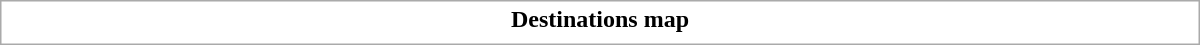<table class="collapsible uncollapsed" style="border:1px #aaa solid; width:50em; margin:0.2em auto">
<tr>
<th>Destinations map</th>
</tr>
<tr>
<td></td>
</tr>
</table>
